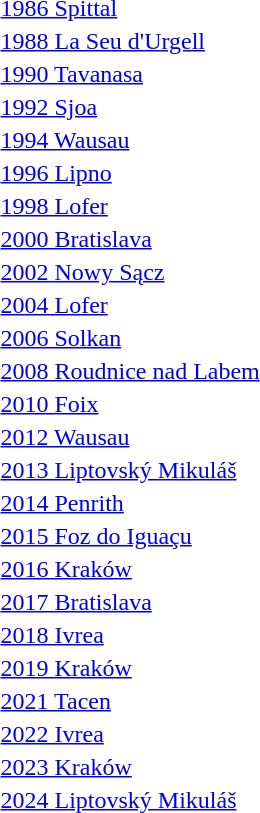<table>
<tr>
<td><a href='#'>1986 Spittal</a></td>
<td></td>
<td></td>
<td></td>
</tr>
<tr>
<td><a href='#'>1988 La Seu d'Urgell</a></td>
<td></td>
<td></td>
<td></td>
</tr>
<tr>
<td><a href='#'>1990 Tavanasa</a></td>
<td></td>
<td></td>
<td></td>
</tr>
<tr>
<td><a href='#'>1992 Sjoa</a></td>
<td></td>
<td></td>
<td></td>
</tr>
<tr>
<td><a href='#'>1994 Wausau</a></td>
<td></td>
<td></td>
<td></td>
</tr>
<tr>
<td><a href='#'>1996 Lipno</a></td>
<td></td>
<td></td>
<td></td>
</tr>
<tr>
<td><a href='#'>1998 Lofer</a></td>
<td></td>
<td></td>
<td></td>
</tr>
<tr>
<td><a href='#'>2000 Bratislava</a></td>
<td></td>
<td></td>
<td></td>
</tr>
<tr>
<td><a href='#'>2002 Nowy Sącz</a></td>
<td></td>
<td></td>
<td></td>
</tr>
<tr>
<td><a href='#'>2004 Lofer</a></td>
<td></td>
<td></td>
<td></td>
</tr>
<tr>
<td><a href='#'>2006 Solkan</a></td>
<td></td>
<td></td>
<td></td>
</tr>
<tr>
<td><a href='#'>2008 Roudnice nad Labem</a></td>
<td></td>
<td></td>
<td></td>
</tr>
<tr>
<td><a href='#'>2010 Foix</a></td>
<td></td>
<td></td>
<td></td>
</tr>
<tr>
<td><a href='#'>2012 Wausau</a></td>
<td></td>
<td></td>
<td></td>
</tr>
<tr>
<td><a href='#'>2013 Liptovský Mikuláš</a></td>
<td></td>
<td></td>
<td></td>
</tr>
<tr>
<td><a href='#'>2014 Penrith</a></td>
<td></td>
<td></td>
<td></td>
</tr>
<tr>
<td><a href='#'>2015 Foz do Iguaçu</a></td>
<td></td>
<td></td>
<td></td>
</tr>
<tr>
<td><a href='#'>2016 Kraków</a></td>
<td></td>
<td></td>
<td></td>
</tr>
<tr>
<td><a href='#'>2017 Bratislava</a></td>
<td></td>
<td></td>
<td></td>
</tr>
<tr>
<td><a href='#'>2018 Ivrea</a></td>
<td></td>
<td></td>
<td></td>
</tr>
<tr>
<td><a href='#'>2019 Kraków</a></td>
<td></td>
<td></td>
<td></td>
</tr>
<tr>
<td><a href='#'>2021 Tacen</a></td>
<td></td>
<td></td>
<td></td>
</tr>
<tr>
<td><a href='#'>2022 Ivrea</a></td>
<td></td>
<td></td>
<td></td>
</tr>
<tr>
<td><a href='#'>2023 Kraków</a></td>
<td></td>
<td></td>
<td></td>
</tr>
<tr>
<td><a href='#'>2024 Liptovský Mikuláš</a></td>
<td></td>
<td></td>
<td></td>
</tr>
</table>
